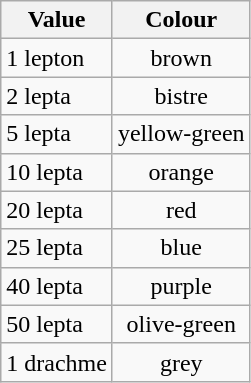<table class="wikitable">
<tr>
<th style="text-align:center;">Value</th>
<th style="text-align:center;">Colour</th>
</tr>
<tr>
<td>1 lepton</td>
<td style="text-align:center;">brown</td>
</tr>
<tr>
<td>2 lepta</td>
<td style="text-align:center;">bistre</td>
</tr>
<tr>
<td>5 lepta</td>
<td style="text-align:center;">yellow-green</td>
</tr>
<tr>
<td>10 lepta</td>
<td style="text-align:center;">orange</td>
</tr>
<tr>
<td>20 lepta</td>
<td style="text-align:center;">red</td>
</tr>
<tr>
<td>25 lepta</td>
<td style="text-align:center;">blue</td>
</tr>
<tr>
<td>40 lepta</td>
<td style="text-align:center;">purple</td>
</tr>
<tr>
<td>50 lepta</td>
<td style="text-align:center;">olive-green</td>
</tr>
<tr>
<td>1 drachme</td>
<td style="text-align:center;">grey</td>
</tr>
</table>
